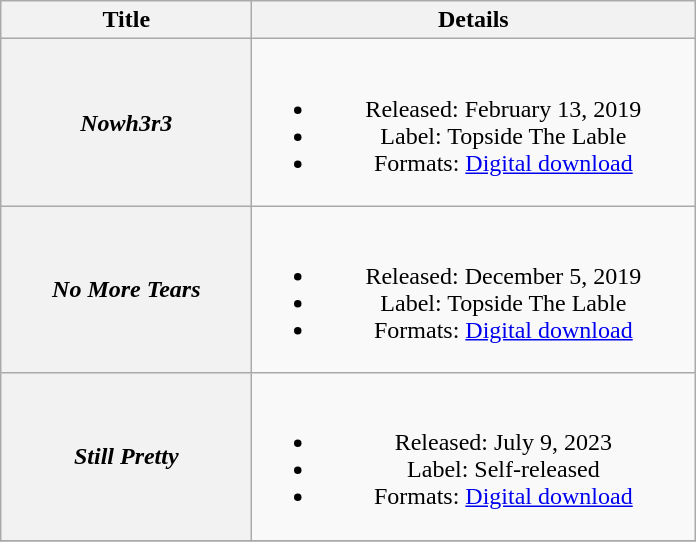<table class="wikitable plainrowheaders" style="text-align:center;">
<tr>
<th scope="col" style="width:10em;">Title</th>
<th scope="col" style="width:18em;">Details</th>
</tr>
<tr>
<th scope="row"><em>Nowh3r3</em></th>
<td><br><ul><li>Released: February 13, 2019</li><li>Label: Topside The Lable</li><li>Formats: <a href='#'>Digital download</a></li></ul></td>
</tr>
<tr>
<th scope="row"><em>No More Tears</em></th>
<td><br><ul><li>Released: December 5, 2019</li><li>Label: Topside The Lable</li><li>Formats: <a href='#'>Digital download</a></li></ul></td>
</tr>
<tr>
<th scope="row"><em>Still Pretty</em></th>
<td><br><ul><li>Released: July 9, 2023</li><li>Label: Self-released</li><li>Formats: <a href='#'>Digital download</a></li></ul></td>
</tr>
<tr>
</tr>
</table>
